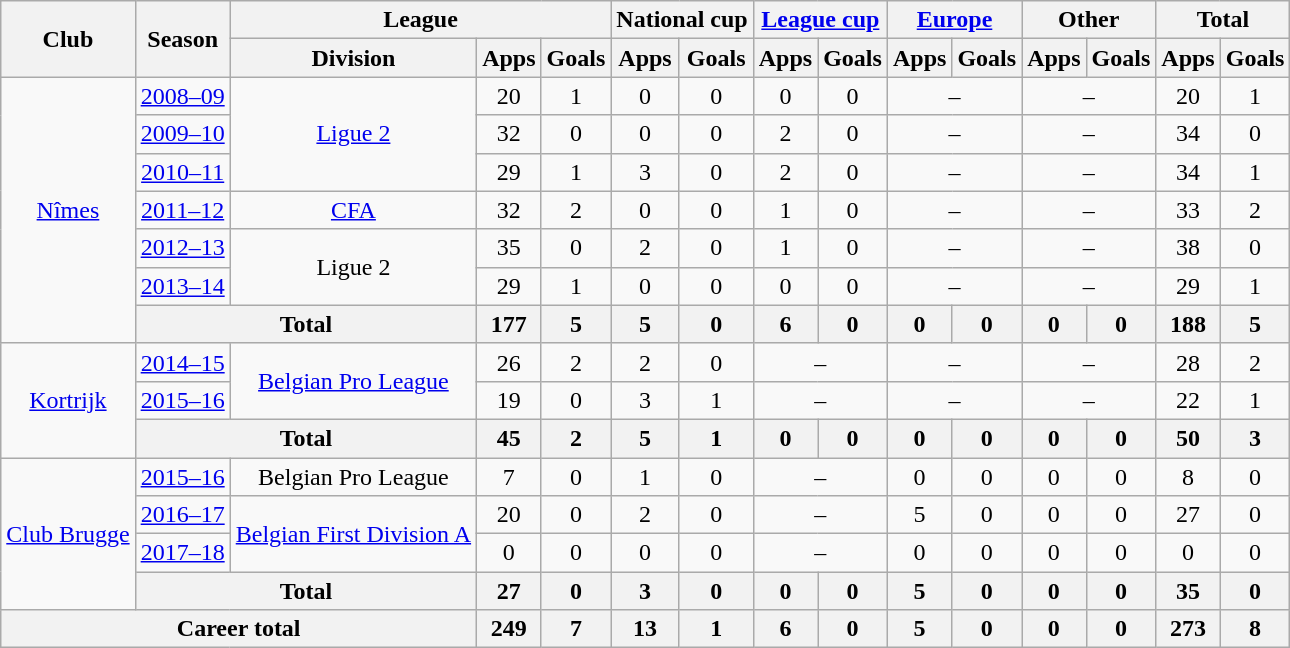<table class="wikitable" style="text-align:center">
<tr>
<th rowspan="2">Club</th>
<th rowspan="2">Season</th>
<th colspan="3">League</th>
<th colspan="2">National cup</th>
<th colspan="2"><a href='#'>League cup</a></th>
<th colspan="2"><a href='#'>Europe</a></th>
<th colspan="2">Other</th>
<th colspan="2">Total</th>
</tr>
<tr>
<th>Division</th>
<th>Apps</th>
<th>Goals</th>
<th>Apps</th>
<th>Goals</th>
<th>Apps</th>
<th>Goals</th>
<th>Apps</th>
<th>Goals</th>
<th>Apps</th>
<th>Goals</th>
<th>Apps</th>
<th>Goals</th>
</tr>
<tr>
<td rowspan="7"><a href='#'>Nîmes</a></td>
<td><a href='#'>2008–09</a></td>
<td rowspan="3"><a href='#'>Ligue 2</a></td>
<td>20</td>
<td>1</td>
<td>0</td>
<td>0</td>
<td>0</td>
<td>0</td>
<td colspan="2">–</td>
<td colspan="2">–</td>
<td>20</td>
<td>1</td>
</tr>
<tr>
<td><a href='#'>2009–10</a></td>
<td>32</td>
<td>0</td>
<td>0</td>
<td>0</td>
<td>2</td>
<td>0</td>
<td colspan="2">–</td>
<td colspan="2">–</td>
<td>34</td>
<td>0</td>
</tr>
<tr>
<td><a href='#'>2010–11</a></td>
<td>29</td>
<td>1</td>
<td>3</td>
<td>0</td>
<td>2</td>
<td>0</td>
<td colspan="2">–</td>
<td colspan="2">–</td>
<td>34</td>
<td>1</td>
</tr>
<tr>
<td><a href='#'>2011–12</a></td>
<td><a href='#'>CFA</a></td>
<td>32</td>
<td>2</td>
<td>0</td>
<td>0</td>
<td>1</td>
<td>0</td>
<td colspan="2">–</td>
<td colspan="2">–</td>
<td>33</td>
<td>2</td>
</tr>
<tr>
<td><a href='#'>2012–13</a></td>
<td rowspan="2">Ligue 2</td>
<td>35</td>
<td>0</td>
<td>2</td>
<td>0</td>
<td>1</td>
<td>0</td>
<td colspan="2">–</td>
<td colspan="2">–</td>
<td>38</td>
<td>0</td>
</tr>
<tr>
<td><a href='#'>2013–14</a></td>
<td>29</td>
<td>1</td>
<td>0</td>
<td>0</td>
<td>0</td>
<td>0</td>
<td colspan="2">–</td>
<td colspan="2">–</td>
<td>29</td>
<td>1</td>
</tr>
<tr>
<th colspan="2">Total</th>
<th>177</th>
<th>5</th>
<th>5</th>
<th>0</th>
<th>6</th>
<th>0</th>
<th>0</th>
<th>0</th>
<th>0</th>
<th>0</th>
<th>188</th>
<th>5</th>
</tr>
<tr>
<td rowspan="3"><a href='#'>Kortrijk</a></td>
<td><a href='#'>2014–15</a></td>
<td rowspan="2"><a href='#'>Belgian Pro League</a></td>
<td>26</td>
<td>2</td>
<td>2</td>
<td>0</td>
<td colspan="2">–</td>
<td colspan="2">–</td>
<td colspan="2">–</td>
<td>28</td>
<td>2</td>
</tr>
<tr>
<td><a href='#'>2015–16</a></td>
<td>19</td>
<td>0</td>
<td>3</td>
<td>1</td>
<td colspan="2">–</td>
<td colspan="2">–</td>
<td colspan="2">–</td>
<td>22</td>
<td>1</td>
</tr>
<tr>
<th colspan="2">Total</th>
<th>45</th>
<th>2</th>
<th>5</th>
<th>1</th>
<th>0</th>
<th>0</th>
<th>0</th>
<th>0</th>
<th>0</th>
<th>0</th>
<th>50</th>
<th>3</th>
</tr>
<tr>
<td rowspan="4"><a href='#'>Club Brugge</a></td>
<td><a href='#'>2015–16</a></td>
<td>Belgian Pro League</td>
<td>7</td>
<td>0</td>
<td>1</td>
<td>0</td>
<td colspan="2">–</td>
<td>0</td>
<td>0</td>
<td>0</td>
<td>0</td>
<td>8</td>
<td>0</td>
</tr>
<tr>
<td><a href='#'>2016–17</a></td>
<td rowspan="2"><a href='#'>Belgian First Division A</a></td>
<td>20</td>
<td>0</td>
<td>2</td>
<td>0</td>
<td colspan="2">–</td>
<td>5</td>
<td>0</td>
<td>0</td>
<td>0</td>
<td>27</td>
<td>0</td>
</tr>
<tr>
<td><a href='#'>2017–18</a></td>
<td>0</td>
<td>0</td>
<td>0</td>
<td>0</td>
<td colspan="2">–</td>
<td>0</td>
<td>0</td>
<td>0</td>
<td>0</td>
<td>0</td>
<td>0</td>
</tr>
<tr>
<th colspan="2">Total</th>
<th>27</th>
<th>0</th>
<th>3</th>
<th>0</th>
<th>0</th>
<th>0</th>
<th>5</th>
<th>0</th>
<th>0</th>
<th>0</th>
<th>35</th>
<th>0</th>
</tr>
<tr>
<th colspan="3">Career total</th>
<th>249</th>
<th>7</th>
<th>13</th>
<th>1</th>
<th>6</th>
<th>0</th>
<th>5</th>
<th>0</th>
<th>0</th>
<th>0</th>
<th>273</th>
<th>8</th>
</tr>
</table>
